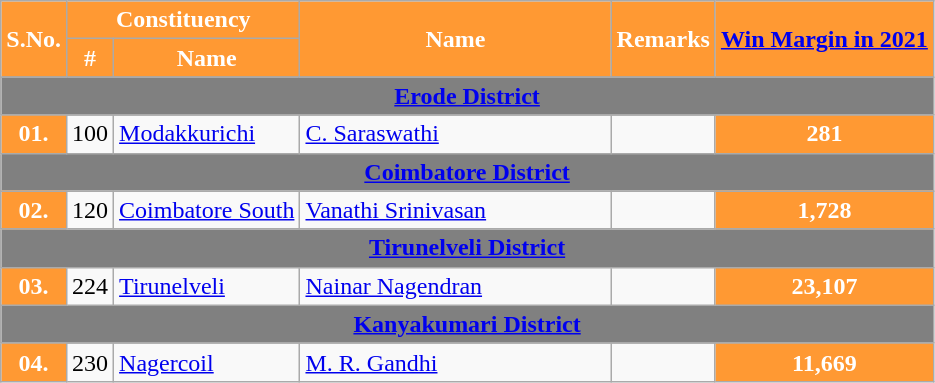<table class="wikitable sortable">
<tr>
<th style="background-color:#FF9933; color:white" rowspan=2>S.No.</th>
<th style="background-color:#FF9933; color:white" colspan=2>Constituency</th>
<th style="background-color:#FF9933; color:white;width:200px" rowspan=2>Name</th>
<th style="background-color:#FF9933; color:white" rowspan=2>Remarks</th>
<th style="background-color:#FF9933; color:white" rowspan=2><a href='#'>Win Margin in 2021</a></th>
</tr>
<tr>
<th style="background-color:#FF9933; color:white">#</th>
<th style="background-color:#FF9933; color:white">Name</th>
</tr>
<tr>
<td colspan="6" align="center" bgcolor="grey"><a href='#'><span><strong>Erode District</strong></span></a></td>
</tr>
<tr>
<th style="background-color:#FF9933; color:white">01.</th>
<td>100</td>
<td><a href='#'>Modakkurichi</a></td>
<td><a href='#'>C. Saraswathi</a></td>
<td></td>
<td align=center style="background-color:#FF9933; color:white"><strong>281</strong></td>
</tr>
<tr>
<td colspan="6" align="center" bgcolor="grey"><a href='#'><span><strong>Coimbatore District</strong></span></a></td>
</tr>
<tr>
<th style="background-color:#FF9933; color:white">02.</th>
<td>120</td>
<td><a href='#'>Coimbatore South</a></td>
<td><a href='#'>Vanathi Srinivasan</a></td>
<td></td>
<td align=center style="background-color:#FF9933; color:white"><strong>1,728</strong></td>
</tr>
<tr>
<td colspan="6" align="center" bgcolor="grey"><a href='#'><span><strong>Tirunelveli District</strong></span></a></td>
</tr>
<tr>
<th style="background-color:#FF9933; color:white">03.</th>
<td>224</td>
<td><a href='#'>Tirunelveli</a></td>
<td><a href='#'>Nainar Nagendran</a></td>
<td></td>
<td align=center style="background-color:#FF9933; color:white"><strong>23,107</strong></td>
</tr>
<tr>
<td colspan="6" align="center" bgcolor="grey"><a href='#'><span><strong>Kanyakumari District</strong></span></a></td>
</tr>
<tr>
<th style="background-color:#FF9933; color:white">04.</th>
<td>230</td>
<td><a href='#'>Nagercoil</a></td>
<td><a href='#'>M. R. Gandhi</a></td>
<td></td>
<td align=center style="background-color:#FF9933; color:white"><strong>11,669</strong></td>
</tr>
</table>
